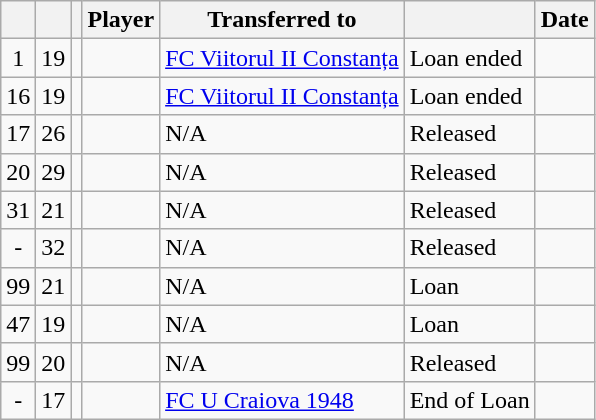<table class="wikitable plainrowheaders sortable">
<tr>
<th></th>
<th></th>
<th></th>
<th scope=col>Player</th>
<th>Transferred to</th>
<th></th>
<th scope=col>Date</th>
</tr>
<tr>
<td align=center>1</td>
<td align=center>19</td>
<td align=center></td>
<td></td>
<td> <a href='#'>FC Viitorul II Constanța</a></td>
<td>Loan ended</td>
<td></td>
</tr>
<tr>
<td align=center>16</td>
<td align=center>19</td>
<td align=center></td>
<td></td>
<td> <a href='#'>FC Viitorul II Constanța</a></td>
<td>Loan ended</td>
<td></td>
</tr>
<tr>
<td align=center>17</td>
<td align=center>26</td>
<td align=center></td>
<td></td>
<td>N/A</td>
<td>Released</td>
<td></td>
</tr>
<tr>
<td align=center>20</td>
<td align=center>29</td>
<td align=center></td>
<td></td>
<td>N/A</td>
<td>Released</td>
<td></td>
</tr>
<tr>
<td align=center>31</td>
<td align=center>21</td>
<td align=center></td>
<td></td>
<td>N/A</td>
<td>Released</td>
<td></td>
</tr>
<tr>
<td align=center>-</td>
<td align=center>32</td>
<td align=center></td>
<td></td>
<td>N/A</td>
<td>Released</td>
<td></td>
</tr>
<tr>
<td align=center>99</td>
<td align=center>21</td>
<td align=center></td>
<td></td>
<td>N/A</td>
<td>Loan</td>
<td></td>
</tr>
<tr>
<td align=center>47</td>
<td align=center>19</td>
<td align=center></td>
<td></td>
<td>N/A</td>
<td>Loan</td>
<td></td>
</tr>
<tr>
<td align=center>99</td>
<td align=center>20</td>
<td align=center></td>
<td></td>
<td>N/A</td>
<td>Released</td>
<td></td>
</tr>
<tr>
<td align=center>-</td>
<td align=center>17</td>
<td align=center></td>
<td></td>
<td> <a href='#'>FC U Craiova 1948</a></td>
<td>End of Loan</td>
<td></td>
</tr>
</table>
